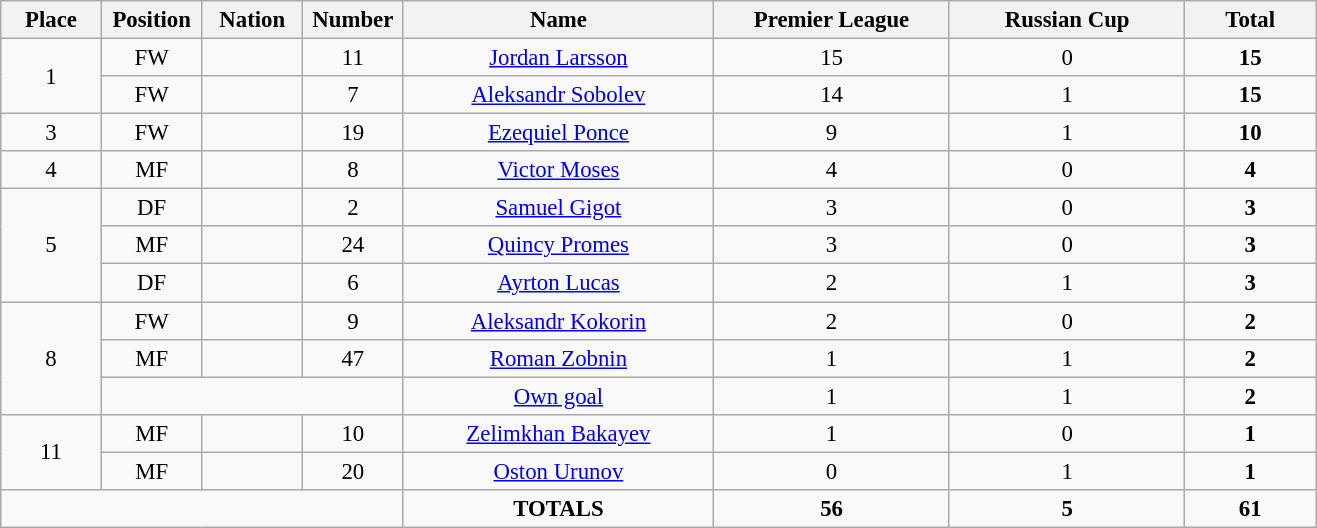<table class="wikitable" style="font-size: 95%; text-align: center;">
<tr>
<th width=60>Place</th>
<th width=60>Position</th>
<th width=60>Nation</th>
<th width=60>Number</th>
<th width=200>Name</th>
<th width=150>Premier League</th>
<th width=150>Russian Cup</th>
<th width=80><strong>Total</strong></th>
</tr>
<tr>
<td rowspan="2">1</td>
<td>FW</td>
<td></td>
<td>11</td>
<td><a href='#'>Jordan Larsson</a></td>
<td>15</td>
<td>0</td>
<td><strong>15</strong></td>
</tr>
<tr>
<td>FW</td>
<td></td>
<td>7</td>
<td><a href='#'>Aleksandr Sobolev</a></td>
<td>14</td>
<td>1</td>
<td><strong>15</strong></td>
</tr>
<tr>
<td>3</td>
<td>FW</td>
<td></td>
<td>19</td>
<td><a href='#'>Ezequiel Ponce</a></td>
<td>9</td>
<td>1</td>
<td><strong>10</strong></td>
</tr>
<tr>
<td>4</td>
<td>MF</td>
<td></td>
<td>8</td>
<td><a href='#'>Victor Moses</a></td>
<td>4</td>
<td>0</td>
<td><strong>4</strong></td>
</tr>
<tr>
<td rowspan="3">5</td>
<td>DF</td>
<td></td>
<td>2</td>
<td><a href='#'>Samuel Gigot</a></td>
<td>3</td>
<td>0</td>
<td><strong>3</strong></td>
</tr>
<tr>
<td>MF</td>
<td></td>
<td>24</td>
<td><a href='#'>Quincy Promes</a></td>
<td>3</td>
<td>0</td>
<td><strong>3</strong></td>
</tr>
<tr>
<td>DF</td>
<td></td>
<td>6</td>
<td><a href='#'>Ayrton Lucas</a></td>
<td>2</td>
<td>1</td>
<td><strong>3</strong></td>
</tr>
<tr>
<td rowspan="3">8</td>
<td>FW</td>
<td></td>
<td>9</td>
<td><a href='#'>Aleksandr Kokorin</a></td>
<td>2</td>
<td>0</td>
<td><strong>2</strong></td>
</tr>
<tr>
<td>MF</td>
<td></td>
<td>47</td>
<td><a href='#'>Roman Zobnin</a></td>
<td>1</td>
<td>1</td>
<td><strong>2</strong></td>
</tr>
<tr>
<td colspan="3"></td>
<td><a href='#'>Own goal</a></td>
<td>1</td>
<td>1</td>
<td><strong>2</strong></td>
</tr>
<tr>
<td rowspan="2">11</td>
<td>MF</td>
<td></td>
<td>10</td>
<td><a href='#'>Zelimkhan Bakayev</a></td>
<td>1</td>
<td>0</td>
<td><strong>1</strong></td>
</tr>
<tr>
<td>MF</td>
<td></td>
<td>20</td>
<td><a href='#'>Oston Urunov</a></td>
<td>0</td>
<td>1</td>
<td><strong>1</strong></td>
</tr>
<tr>
<td colspan="4"></td>
<td><strong>TOTALS</strong></td>
<td><strong>56</strong></td>
<td><strong>5</strong></td>
<td><strong>61</strong></td>
</tr>
</table>
